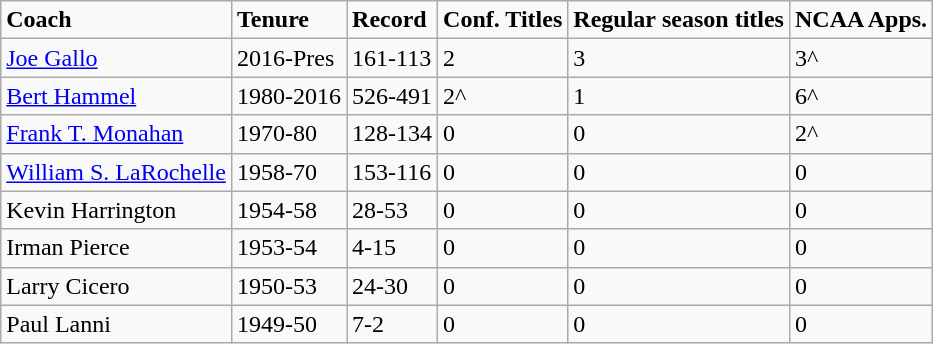<table class="wikitable">
<tr>
<td><strong>Coach</strong></td>
<td><strong>Tenure</strong></td>
<td><strong>Record</strong></td>
<td><strong>Conf. Titles</strong></td>
<td><strong>Regular</strong> <strong>season</strong> <strong>titles</strong></td>
<td><strong>NCAA Apps.</strong></td>
</tr>
<tr>
<td><a href='#'>Joe Gallo</a></td>
<td>2016-Pres</td>
<td>161-113</td>
<td>2</td>
<td>3</td>
<td>3^</td>
</tr>
<tr>
<td><a href='#'>Bert Hammel</a></td>
<td>1980-2016</td>
<td>526-491</td>
<td>2^</td>
<td>1</td>
<td>6^</td>
</tr>
<tr>
<td><a href='#'>Frank T. Monahan</a></td>
<td>1970-80</td>
<td>128-134</td>
<td>0</td>
<td>0</td>
<td>2^</td>
</tr>
<tr>
<td><a href='#'>William S. LaRochelle</a></td>
<td>1958-70</td>
<td>153-116</td>
<td>0</td>
<td>0</td>
<td>0</td>
</tr>
<tr>
<td>Kevin Harrington</td>
<td>1954-58</td>
<td>28-53</td>
<td>0</td>
<td>0</td>
<td>0</td>
</tr>
<tr>
<td>Irman Pierce</td>
<td>1953-54</td>
<td>4-15</td>
<td>0</td>
<td>0</td>
<td>0</td>
</tr>
<tr>
<td>Larry Cicero</td>
<td>1950-53</td>
<td>24-30</td>
<td>0</td>
<td>0</td>
<td>0</td>
</tr>
<tr>
<td>Paul Lanni</td>
<td>1949-50</td>
<td>7-2</td>
<td>0</td>
<td>0</td>
<td>0</td>
</tr>
</table>
